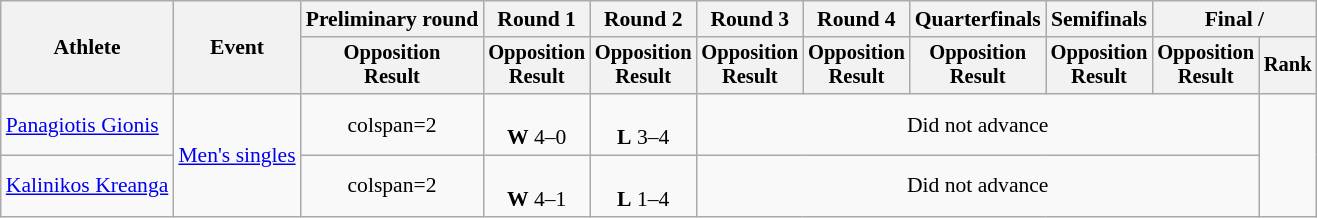<table class="wikitable" style="font-size:90%">
<tr>
<th rowspan=2>Athlete</th>
<th rowspan=2>Event</th>
<th>Preliminary round</th>
<th>Round 1</th>
<th>Round 2</th>
<th>Round 3</th>
<th>Round 4</th>
<th>Quarterfinals</th>
<th>Semifinals</th>
<th colspan=2>Final / </th>
</tr>
<tr style="font-size:95%">
<th>Opposition<br>Result</th>
<th>Opposition<br>Result</th>
<th>Opposition<br>Result</th>
<th>Opposition<br>Result</th>
<th>Opposition<br>Result</th>
<th>Opposition<br>Result</th>
<th>Opposition<br>Result</th>
<th>Opposition<br>Result</th>
<th>Rank</th>
</tr>
<tr align=center>
<td align=left><a href='#'>Panagiotis Gionis</a></td>
<td align=left rowspan=2><a href='#'>Men's singles</a></td>
<td>colspan=2 </td>
<td><br><strong>W</strong> 4–0</td>
<td><br><strong>L</strong> 3–4</td>
<td colspan=5>Did not advance</td>
</tr>
<tr align=center>
<td align=left><a href='#'>Kalinikos Kreanga</a></td>
<td>colspan=2 </td>
<td><br><strong>W</strong> 4–1</td>
<td><br><strong>L</strong> 1–4</td>
<td colspan=5>Did not advance</td>
</tr>
</table>
